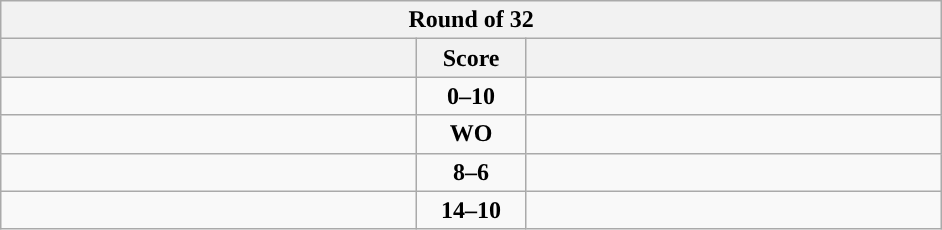<table class="wikitable" style="text-align: center;">
<tr>
<th colspan=3>Round of 32</th>
</tr>
<tr>
<th align="right" width="270"></th>
<th width="65">Score</th>
<th align="left" width="270"></th>
</tr>
<tr>
<td align=left></td>
<td align=center><strong>0–10</strong></td>
<td align=left><strong></strong></td>
</tr>
<tr>
<td align=left><strong></strong></td>
<td align=center><strong>WO</strong></td>
<td align=left><s></s></td>
</tr>
<tr>
<td align=left><strong></strong></td>
<td align=center><strong>8–6</strong></td>
<td align=left></td>
</tr>
<tr>
<td align=left><strong></strong></td>
<td align=center><strong>14–10</strong></td>
<td align=left></td>
</tr>
</table>
